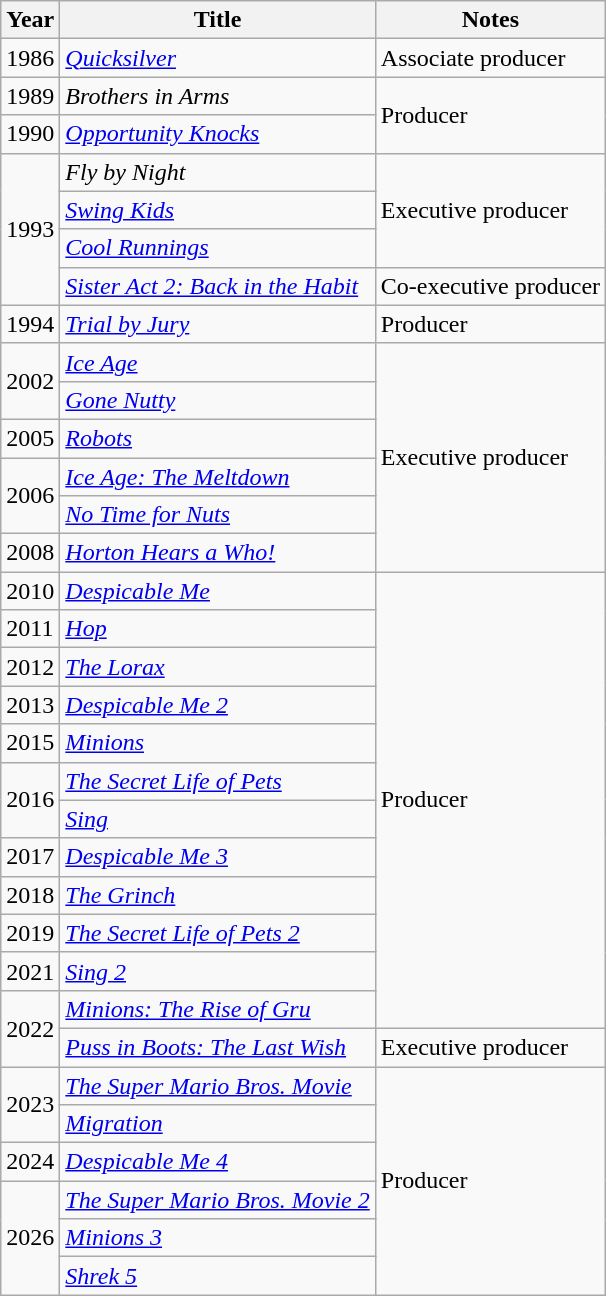<table class="wikitable sortable">
<tr>
<th>Year</th>
<th>Title</th>
<th>Notes</th>
</tr>
<tr>
<td>1986</td>
<td><em><a href='#'>Quicksilver</a></em></td>
<td>Associate producer</td>
</tr>
<tr>
<td>1989</td>
<td><em>Brothers in Arms</em></td>
<td rowspan="2">Producer</td>
</tr>
<tr>
<td>1990</td>
<td><em><a href='#'>Opportunity Knocks</a></em></td>
</tr>
<tr>
<td rowspan="4">1993</td>
<td><em>Fly by Night</em></td>
<td rowspan="3">Executive producer</td>
</tr>
<tr>
<td><em><a href='#'>Swing Kids</a></em></td>
</tr>
<tr>
<td><em><a href='#'>Cool Runnings</a></em></td>
</tr>
<tr>
<td><em><a href='#'>Sister Act 2: Back in the Habit</a></em></td>
<td>Co-executive producer</td>
</tr>
<tr>
<td>1994</td>
<td><em><a href='#'>Trial by Jury</a></em></td>
<td>Producer</td>
</tr>
<tr>
<td rowspan="2">2002</td>
<td><em><a href='#'>Ice Age</a></em></td>
<td rowspan="6">Executive producer</td>
</tr>
<tr>
<td><em><a href='#'>Gone Nutty</a></em></td>
</tr>
<tr>
<td>2005</td>
<td><em><a href='#'>Robots</a></em></td>
</tr>
<tr>
<td rowspan="2">2006</td>
<td><em><a href='#'>Ice Age: The Meltdown</a></em></td>
</tr>
<tr>
<td><em><a href='#'>No Time for Nuts</a></em></td>
</tr>
<tr>
<td>2008</td>
<td><em><a href='#'>Horton Hears a Who!</a></em></td>
</tr>
<tr>
<td>2010</td>
<td><em><a href='#'>Despicable Me</a></em></td>
<td rowspan="12">Producer</td>
</tr>
<tr>
<td>2011</td>
<td><em><a href='#'>Hop</a></em></td>
</tr>
<tr>
<td>2012</td>
<td><em><a href='#'>The Lorax</a></em></td>
</tr>
<tr>
<td>2013</td>
<td><em><a href='#'>Despicable Me 2</a></em></td>
</tr>
<tr>
<td>2015</td>
<td><em><a href='#'>Minions</a></em></td>
</tr>
<tr>
<td rowspan="2">2016</td>
<td><em><a href='#'>The Secret Life of Pets</a></em></td>
</tr>
<tr>
<td><em><a href='#'>Sing</a></em></td>
</tr>
<tr>
<td>2017</td>
<td><em><a href='#'>Despicable Me 3</a></em></td>
</tr>
<tr>
<td>2018</td>
<td><em><a href='#'>The Grinch</a></em></td>
</tr>
<tr>
<td>2019</td>
<td><em><a href='#'>The Secret Life of Pets 2</a></em></td>
</tr>
<tr>
<td>2021</td>
<td><em><a href='#'>Sing 2</a></em></td>
</tr>
<tr>
<td rowspan="2">2022</td>
<td><em><a href='#'>Minions: The Rise of Gru</a></em></td>
</tr>
<tr>
<td><em><a href='#'>Puss in Boots: The Last Wish</a></em></td>
<td>Executive producer</td>
</tr>
<tr>
<td rowspan="2">2023</td>
<td><em><a href='#'>The Super Mario Bros. Movie</a></em></td>
<td rowspan="6">Producer</td>
</tr>
<tr>
<td><em><a href='#'>Migration</a></em></td>
</tr>
<tr>
<td>2024</td>
<td><em><a href='#'>Despicable Me 4</a></em></td>
</tr>
<tr>
<td rowspan="3">2026</td>
<td><em><a href='#'>The Super Mario Bros. Movie 2</a></em></td>
</tr>
<tr>
<td><em><a href='#'>Minions 3</a></em></td>
</tr>
<tr>
<td><em><a href='#'>Shrek 5</a></em></td>
</tr>
</table>
